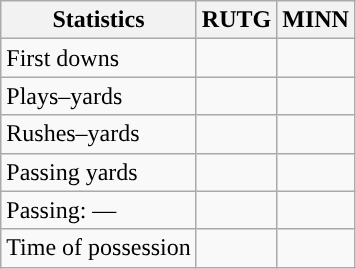<table class="wikitable" style="float:left">
<tr>
<th>Statistics</th>
<th>RUTG</th>
<th>MINN</th>
</tr>
<tr>
<td>First downs</td>
<td></td>
<td></td>
</tr>
<tr>
<td>Plays–yards</td>
<td></td>
<td></td>
</tr>
<tr>
<td>Rushes–yards</td>
<td></td>
<td></td>
</tr>
<tr>
<td>Passing yards</td>
<td></td>
<td></td>
</tr>
<tr>
<td>Passing: ––</td>
<td></td>
<td></td>
</tr>
<tr>
<td>Time of possession</td>
<td></td>
<td></td>
</tr>
</table>
